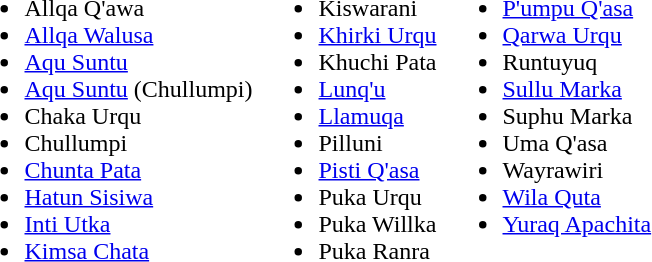<table>
<tr valign="top">
<td><br><ul><li>Allqa Q'awa</li><li><a href='#'>Allqa Walusa</a></li><li><a href='#'>Aqu Suntu</a></li><li><a href='#'>Aqu Suntu</a> (Chullumpi)</li><li>Chaka Urqu</li><li>Chullumpi</li><li><a href='#'>Chunta Pata</a></li><li><a href='#'>Hatun Sisiwa</a></li><li><a href='#'>Inti Utka</a></li><li><a href='#'>Kimsa Chata</a></li></ul></td>
<td><br><ul><li>Kiswarani</li><li><a href='#'>Khirki Urqu</a></li><li>Khuchi Pata</li><li><a href='#'>Lunq'u</a></li><li><a href='#'>Llamuqa</a></li><li>Pilluni</li><li><a href='#'>Pisti Q'asa</a></li><li>Puka Urqu</li><li>Puka Willka</li><li>Puka Ranra</li></ul></td>
<td><br><ul><li><a href='#'>P'umpu Q'asa</a></li><li><a href='#'>Qarwa Urqu</a></li><li>Runtuyuq</li><li><a href='#'>Sullu Marka</a></li><li>Suphu Marka</li><li>Uma Q'asa</li><li>Wayrawiri</li><li><a href='#'>Wila Quta</a></li><li><a href='#'>Yuraq Apachita</a></li></ul></td>
</tr>
</table>
